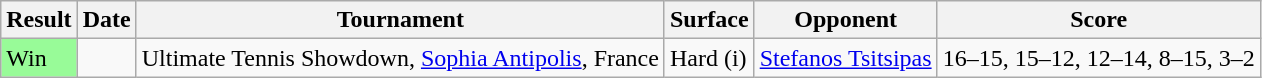<table class="sortable wikitable">
<tr>
<th>Result</th>
<th>Date</th>
<th>Tournament</th>
<th>Surface</th>
<th>Opponent</th>
<th class=unsortable>Score</th>
</tr>
<tr>
<td bgcolor=98FB98>Win</td>
<td><a href='#'></a></td>
<td>Ultimate Tennis Showdown, <a href='#'>Sophia Antipolis</a>, France</td>
<td>Hard (i)</td>
<td> <a href='#'>Stefanos Tsitsipas</a></td>
<td>16–15, 15–12, 12–14, 8–15, 3–2</td>
</tr>
</table>
